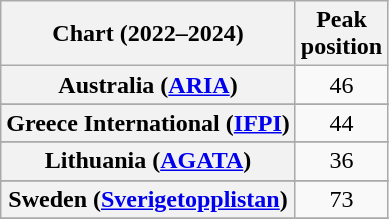<table class="wikitable sortable plainrowheaders" style="text-align:center">
<tr>
<th scope="col">Chart (2022–2024)</th>
<th scope="col">Peak<br>position</th>
</tr>
<tr>
<th scope="row">Australia (<a href='#'>ARIA</a>)</th>
<td>46</td>
</tr>
<tr>
</tr>
<tr>
</tr>
<tr>
</tr>
<tr>
<th scope="row">Greece International (<a href='#'>IFPI</a>)</th>
<td>44</td>
</tr>
<tr>
</tr>
<tr>
<th scope="row">Lithuania (<a href='#'>AGATA</a>)</th>
<td>36</td>
</tr>
<tr>
</tr>
<tr>
</tr>
<tr>
<th scope="row">Sweden (<a href='#'>Sverigetopplistan</a>)</th>
<td>73</td>
</tr>
<tr>
</tr>
</table>
